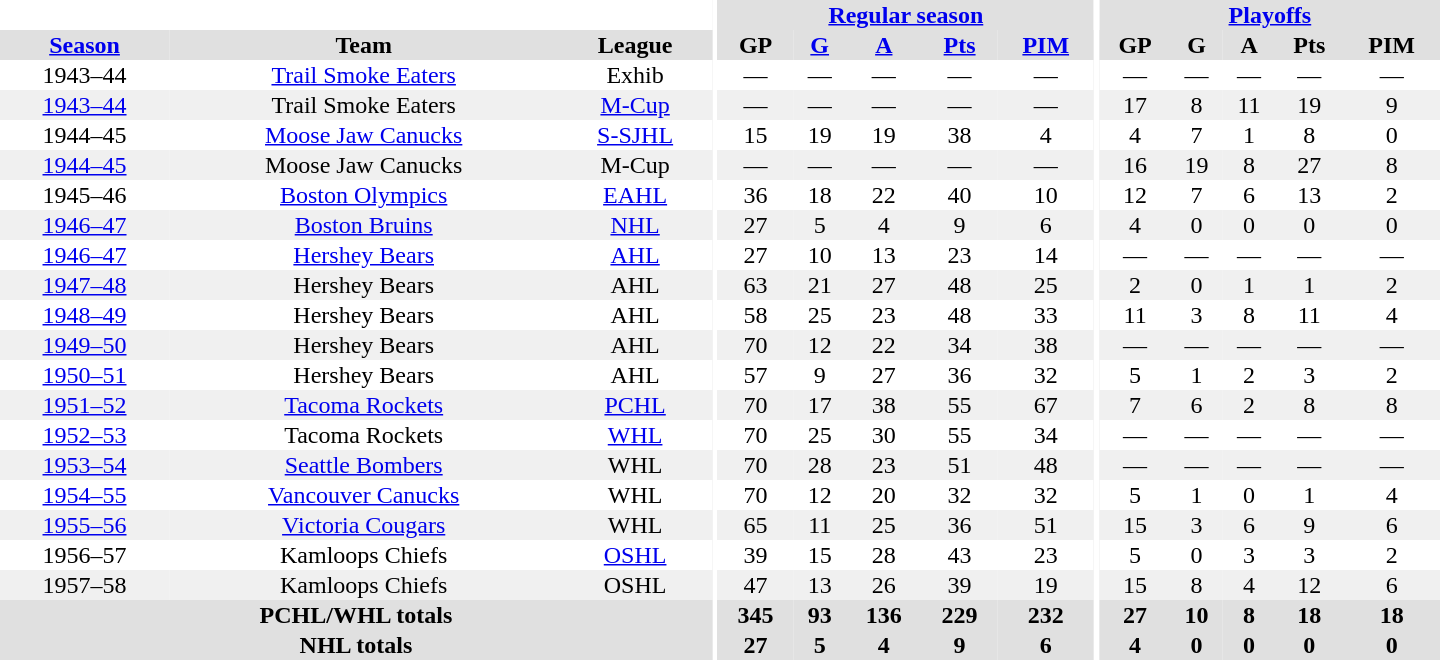<table border="0" cellpadding="1" cellspacing="0" style="text-align:center; width:60em">
<tr bgcolor="#e0e0e0">
<th colspan="3" bgcolor="#ffffff"></th>
<th rowspan="100" bgcolor="#ffffff"></th>
<th colspan="5"><a href='#'>Regular season</a></th>
<th rowspan="100" bgcolor="#ffffff"></th>
<th colspan="5"><a href='#'>Playoffs</a></th>
</tr>
<tr bgcolor="#e0e0e0">
<th><a href='#'>Season</a></th>
<th>Team</th>
<th>League</th>
<th>GP</th>
<th><a href='#'>G</a></th>
<th><a href='#'>A</a></th>
<th><a href='#'>Pts</a></th>
<th><a href='#'>PIM</a></th>
<th>GP</th>
<th>G</th>
<th>A</th>
<th>Pts</th>
<th>PIM</th>
</tr>
<tr>
<td>1943–44</td>
<td><a href='#'>Trail Smoke Eaters</a></td>
<td>Exhib</td>
<td>—</td>
<td>—</td>
<td>—</td>
<td>—</td>
<td>—</td>
<td>—</td>
<td>—</td>
<td>—</td>
<td>—</td>
<td>—</td>
</tr>
<tr bgcolor="#f0f0f0">
<td><a href='#'>1943–44</a></td>
<td>Trail Smoke Eaters</td>
<td><a href='#'>M-Cup</a></td>
<td>—</td>
<td>—</td>
<td>—</td>
<td>—</td>
<td>—</td>
<td>17</td>
<td>8</td>
<td>11</td>
<td>19</td>
<td>9</td>
</tr>
<tr>
<td>1944–45</td>
<td><a href='#'>Moose Jaw Canucks</a></td>
<td><a href='#'>S-SJHL</a></td>
<td>15</td>
<td>19</td>
<td>19</td>
<td>38</td>
<td>4</td>
<td>4</td>
<td>7</td>
<td>1</td>
<td>8</td>
<td>0</td>
</tr>
<tr bgcolor="#f0f0f0">
<td><a href='#'>1944–45</a></td>
<td>Moose Jaw Canucks</td>
<td>M-Cup</td>
<td>—</td>
<td>—</td>
<td>—</td>
<td>—</td>
<td>—</td>
<td>16</td>
<td>19</td>
<td>8</td>
<td>27</td>
<td>8</td>
</tr>
<tr>
<td>1945–46</td>
<td><a href='#'>Boston Olympics</a></td>
<td><a href='#'>EAHL</a></td>
<td>36</td>
<td>18</td>
<td>22</td>
<td>40</td>
<td>10</td>
<td>12</td>
<td>7</td>
<td>6</td>
<td>13</td>
<td>2</td>
</tr>
<tr bgcolor="#f0f0f0">
<td><a href='#'>1946–47</a></td>
<td><a href='#'>Boston Bruins</a></td>
<td><a href='#'>NHL</a></td>
<td>27</td>
<td>5</td>
<td>4</td>
<td>9</td>
<td>6</td>
<td>4</td>
<td>0</td>
<td>0</td>
<td>0</td>
<td>0</td>
</tr>
<tr>
<td><a href='#'>1946–47</a></td>
<td><a href='#'>Hershey Bears</a></td>
<td><a href='#'>AHL</a></td>
<td>27</td>
<td>10</td>
<td>13</td>
<td>23</td>
<td>14</td>
<td>—</td>
<td>—</td>
<td>—</td>
<td>—</td>
<td>—</td>
</tr>
<tr bgcolor="#f0f0f0">
<td><a href='#'>1947–48</a></td>
<td>Hershey Bears</td>
<td>AHL</td>
<td>63</td>
<td>21</td>
<td>27</td>
<td>48</td>
<td>25</td>
<td>2</td>
<td>0</td>
<td>1</td>
<td>1</td>
<td>2</td>
</tr>
<tr>
<td><a href='#'>1948–49</a></td>
<td>Hershey Bears</td>
<td>AHL</td>
<td>58</td>
<td>25</td>
<td>23</td>
<td>48</td>
<td>33</td>
<td>11</td>
<td>3</td>
<td>8</td>
<td>11</td>
<td>4</td>
</tr>
<tr bgcolor="#f0f0f0">
<td><a href='#'>1949–50</a></td>
<td>Hershey Bears</td>
<td>AHL</td>
<td>70</td>
<td>12</td>
<td>22</td>
<td>34</td>
<td>38</td>
<td>—</td>
<td>—</td>
<td>—</td>
<td>—</td>
<td>—</td>
</tr>
<tr>
<td><a href='#'>1950–51</a></td>
<td>Hershey Bears</td>
<td>AHL</td>
<td>57</td>
<td>9</td>
<td>27</td>
<td>36</td>
<td>32</td>
<td>5</td>
<td>1</td>
<td>2</td>
<td>3</td>
<td>2</td>
</tr>
<tr bgcolor="#f0f0f0">
<td><a href='#'>1951–52</a></td>
<td><a href='#'>Tacoma Rockets</a></td>
<td><a href='#'>PCHL</a></td>
<td>70</td>
<td>17</td>
<td>38</td>
<td>55</td>
<td>67</td>
<td>7</td>
<td>6</td>
<td>2</td>
<td>8</td>
<td>8</td>
</tr>
<tr>
<td><a href='#'>1952–53</a></td>
<td>Tacoma Rockets</td>
<td><a href='#'>WHL</a></td>
<td>70</td>
<td>25</td>
<td>30</td>
<td>55</td>
<td>34</td>
<td>—</td>
<td>—</td>
<td>—</td>
<td>—</td>
<td>—</td>
</tr>
<tr bgcolor="#f0f0f0">
<td><a href='#'>1953–54</a></td>
<td><a href='#'>Seattle Bombers</a></td>
<td>WHL</td>
<td>70</td>
<td>28</td>
<td>23</td>
<td>51</td>
<td>48</td>
<td>—</td>
<td>—</td>
<td>—</td>
<td>—</td>
<td>—</td>
</tr>
<tr>
<td><a href='#'>1954–55</a></td>
<td><a href='#'>Vancouver Canucks</a></td>
<td>WHL</td>
<td>70</td>
<td>12</td>
<td>20</td>
<td>32</td>
<td>32</td>
<td>5</td>
<td>1</td>
<td>0</td>
<td>1</td>
<td>4</td>
</tr>
<tr bgcolor="#f0f0f0">
<td><a href='#'>1955–56</a></td>
<td><a href='#'>Victoria Cougars</a></td>
<td>WHL</td>
<td>65</td>
<td>11</td>
<td>25</td>
<td>36</td>
<td>51</td>
<td>15</td>
<td>3</td>
<td>6</td>
<td>9</td>
<td>6</td>
</tr>
<tr>
<td>1956–57</td>
<td>Kamloops Chiefs</td>
<td><a href='#'>OSHL</a></td>
<td>39</td>
<td>15</td>
<td>28</td>
<td>43</td>
<td>23</td>
<td>5</td>
<td>0</td>
<td>3</td>
<td>3</td>
<td>2</td>
</tr>
<tr bgcolor="#f0f0f0">
<td>1957–58</td>
<td>Kamloops Chiefs</td>
<td>OSHL</td>
<td>47</td>
<td>13</td>
<td>26</td>
<td>39</td>
<td>19</td>
<td>15</td>
<td>8</td>
<td>4</td>
<td>12</td>
<td>6</td>
</tr>
<tr bgcolor="#e0e0e0">
<th colspan="3">PCHL/WHL totals</th>
<th>345</th>
<th>93</th>
<th>136</th>
<th>229</th>
<th>232</th>
<th>27</th>
<th>10</th>
<th>8</th>
<th>18</th>
<th>18</th>
</tr>
<tr bgcolor="#e0e0e0">
<th colspan="3">NHL totals</th>
<th>27</th>
<th>5</th>
<th>4</th>
<th>9</th>
<th>6</th>
<th>4</th>
<th>0</th>
<th>0</th>
<th>0</th>
<th>0</th>
</tr>
</table>
